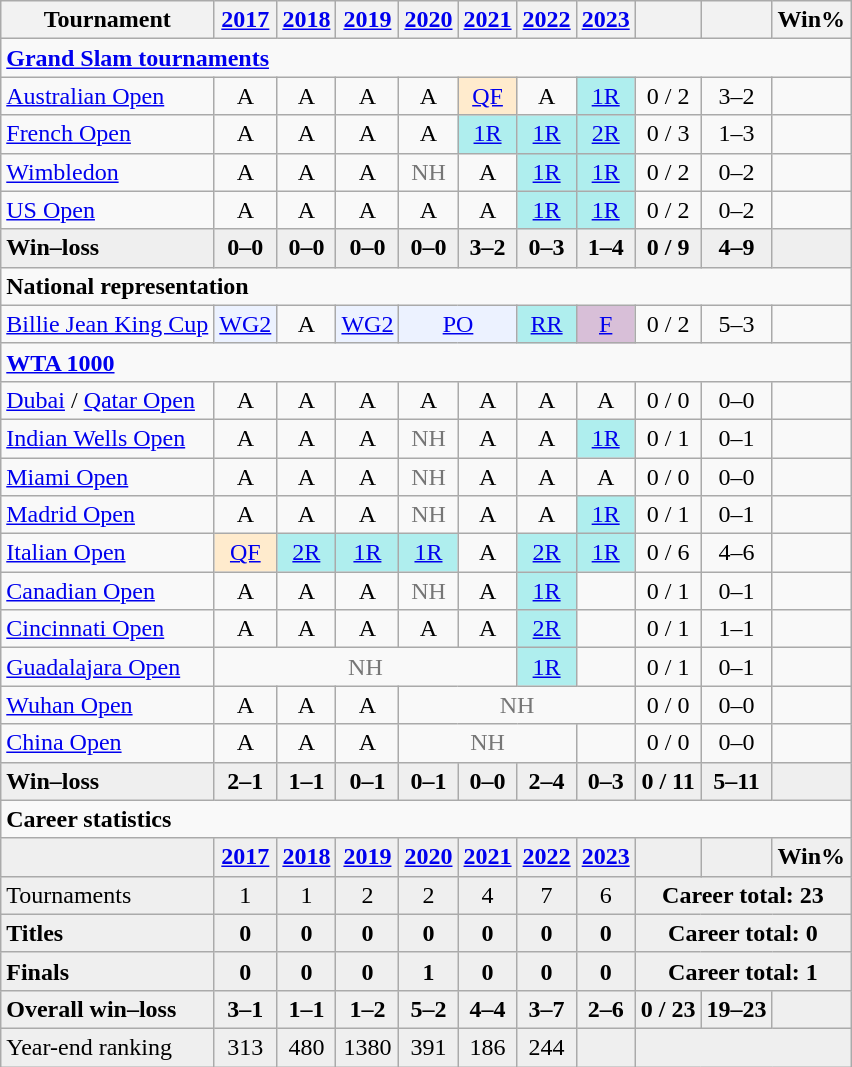<table class="wikitable" style="text-align:center">
<tr>
<th>Tournament</th>
<th><a href='#'>2017</a></th>
<th><a href='#'>2018</a></th>
<th><a href='#'>2019</a></th>
<th><a href='#'>2020</a></th>
<th><a href='#'>2021</a></th>
<th><a href='#'>2022</a></th>
<th><a href='#'>2023</a></th>
<th></th>
<th></th>
<th>Win%</th>
</tr>
<tr>
<td colspan="11" align="left"><strong><a href='#'>Grand Slam tournaments</a></strong></td>
</tr>
<tr>
<td align="left"><a href='#'>Australian Open</a></td>
<td>A</td>
<td>A</td>
<td>A</td>
<td>A</td>
<td bgcolor="ffebcd"><a href='#'>QF</a></td>
<td>A</td>
<td bgcolor="afeeee"><a href='#'>1R</a></td>
<td>0 / 2</td>
<td>3–2</td>
<td></td>
</tr>
<tr>
<td align="left"><a href='#'>French Open</a></td>
<td>A</td>
<td>A</td>
<td>A</td>
<td>A</td>
<td bgcolor=afeeee><a href='#'>1R</a></td>
<td bgcolor=afeeee><a href='#'>1R</a></td>
<td bgcolor=afeeee><a href='#'>2R</a></td>
<td>0 / 3</td>
<td>1–3</td>
<td></td>
</tr>
<tr>
<td align="left"><a href='#'>Wimbledon</a></td>
<td>A</td>
<td>A</td>
<td>A</td>
<td style="color:#767676">NH</td>
<td>A</td>
<td bgcolor=afeeee><a href='#'>1R</a></td>
<td bgcolor=afeeee><a href='#'>1R</a></td>
<td>0 / 2</td>
<td>0–2</td>
<td></td>
</tr>
<tr>
<td align="left"><a href='#'>US Open</a></td>
<td>A</td>
<td>A</td>
<td>A</td>
<td>A</td>
<td>A</td>
<td style=background:#afeeee><a href='#'>1R</a></td>
<td style=background:#afeeee><a href='#'>1R</a></td>
<td>0 / 2</td>
<td>0–2</td>
<td></td>
</tr>
<tr style="background:#efefef;font-weight:bold">
<td align="left">Win–loss</td>
<td>0–0</td>
<td>0–0</td>
<td>0–0</td>
<td>0–0</td>
<td>3–2</td>
<td>0–3</td>
<td>1–4</td>
<td>0 / 9</td>
<td>4–9</td>
<td></td>
</tr>
<tr>
<td align=left colspan="11"><strong>National representation</strong></td>
</tr>
<tr>
<td align=left><a href='#'>Billie Jean King Cup</a></td>
<td bgcolor=ecf2ff><a href='#'>WG2</a></td>
<td>A</td>
<td bgcolor=ecf2ff><a href='#'>WG2</a></td>
<td colspan="2" bgcolor=ecf2ff><a href='#'>PO</a></td>
<td bgcolor=afeeee><a href='#'>RR</a></td>
<td style=background:thistle><a href='#'>F</a></td>
<td>0 / 2</td>
<td>5–3</td>
<td></td>
</tr>
<tr>
<td colspan="11" align="left"><strong><a href='#'>WTA 1000</a></strong></td>
</tr>
<tr>
<td align="left"><a href='#'>Dubai</a> / <a href='#'>Qatar Open</a></td>
<td>A</td>
<td>A</td>
<td>A</td>
<td>A</td>
<td>A</td>
<td>A</td>
<td>A</td>
<td>0 / 0</td>
<td>0–0</td>
<td></td>
</tr>
<tr>
<td align=left><a href='#'>Indian Wells Open</a></td>
<td>A</td>
<td>A</td>
<td>A</td>
<td style=color:#767676>NH</td>
<td>A</td>
<td>A</td>
<td bgcolor=afeeee><a href='#'>1R</a></td>
<td>0 / 1</td>
<td>0–1</td>
<td></td>
</tr>
<tr>
<td align="left"><a href='#'>Miami Open</a></td>
<td>A</td>
<td>A</td>
<td>A</td>
<td style=color:#767676>NH</td>
<td>A</td>
<td>A</td>
<td>A</td>
<td>0 / 0</td>
<td>0–0</td>
<td></td>
</tr>
<tr>
<td align=left><a href='#'>Madrid Open</a></td>
<td>A</td>
<td>A</td>
<td>A</td>
<td style=color:#767676>NH</td>
<td>A</td>
<td>A</td>
<td bgcolor=afeeee><a href='#'>1R</a></td>
<td>0 / 1</td>
<td>0–1</td>
<td></td>
</tr>
<tr>
<td align="left"><a href='#'>Italian Open</a></td>
<td bgcolor="ffebcd"><a href='#'>QF</a></td>
<td bgcolor="afeeee"><a href='#'>2R</a></td>
<td bgcolor="afeeee"><a href='#'>1R</a></td>
<td bgcolor="afeeee"><a href='#'>1R</a></td>
<td>A</td>
<td bgcolor="afeeee"><a href='#'>2R</a></td>
<td bgcolor="afeeee"><a href='#'>1R</a></td>
<td>0 / 6</td>
<td>4–6</td>
<td></td>
</tr>
<tr>
<td align=left><a href='#'>Canadian Open</a></td>
<td>A</td>
<td>A</td>
<td>A</td>
<td style=color:#767676>NH</td>
<td>A</td>
<td bgcolor=afeeee><a href='#'>1R</a></td>
<td></td>
<td>0 / 1</td>
<td>0–1</td>
<td></td>
</tr>
<tr>
<td align=left><a href='#'>Cincinnati Open</a></td>
<td>A</td>
<td>A</td>
<td>A</td>
<td>A</td>
<td>A</td>
<td bgcolor=afeeee><a href='#'>2R</a></td>
<td></td>
<td>0 / 1</td>
<td>1–1</td>
<td></td>
</tr>
<tr>
<td align=left><a href='#'>Guadalajara Open</a></td>
<td colspan="5" style=color:#767676>NH</td>
<td bgcolor=afeeee><a href='#'>1R</a></td>
<td></td>
<td>0 / 1</td>
<td>0–1</td>
<td></td>
</tr>
<tr>
<td align=left><a href='#'>Wuhan Open</a></td>
<td>A</td>
<td>A</td>
<td>A</td>
<td colspan=4 style=color:#767676>NH</td>
<td>0 / 0</td>
<td>0–0</td>
<td></td>
</tr>
<tr>
<td align=left><a href='#'>China Open</a></td>
<td>A</td>
<td>A</td>
<td>A</td>
<td colspan=3 style=color:#767676>NH</td>
<td></td>
<td>0 / 0</td>
<td>0–0</td>
<td></td>
</tr>
<tr style=background:#efefef;font-weight:bold>
<td align=left>Win–loss</td>
<td>2–1</td>
<td>1–1</td>
<td>0–1</td>
<td>0–1</td>
<td>0–0</td>
<td>2–4</td>
<td>0–3</td>
<td>0 / 11</td>
<td>5–11</td>
<td></td>
</tr>
<tr>
<td colspan="11" align="left"><strong>Career statistics</strong></td>
</tr>
<tr style=background:#efefef;font-weight:bold>
<td></td>
<td><a href='#'>2017</a></td>
<td><a href='#'>2018</a></td>
<td><a href='#'>2019</a></td>
<td><a href='#'>2020</a></td>
<td><a href='#'>2021</a></td>
<td><a href='#'>2022</a></td>
<td><a href='#'>2023</a></td>
<td></td>
<td></td>
<td>Win%</td>
</tr>
<tr bgcolor="efefef">
<td align="left">Tournaments</td>
<td>1</td>
<td>1</td>
<td>2</td>
<td>2</td>
<td>4</td>
<td>7</td>
<td>6</td>
<td colspan="3"><strong>Career total: 23</strong></td>
</tr>
<tr style=background:#efefef;font-weight:bold>
<td align=left>Titles</td>
<td>0</td>
<td>0</td>
<td>0</td>
<td>0</td>
<td>0</td>
<td>0</td>
<td>0</td>
<td colspan="3">Career total: 0</td>
</tr>
<tr style=background:#efefef;font-weight:bold>
<td align=left>Finals</td>
<td>0</td>
<td>0</td>
<td>0</td>
<td>1</td>
<td>0</td>
<td>0</td>
<td>0</td>
<td colspan="3">Career total: 1</td>
</tr>
<tr style=background:#efefef;font-weight:bold>
<td align=left>Overall win–loss</td>
<td>3–1</td>
<td>1–1</td>
<td>1–2</td>
<td>5–2</td>
<td>4–4</td>
<td>3–7</td>
<td>2–6</td>
<td>0 / 23</td>
<td>19–23</td>
<td></td>
</tr>
<tr bgcolor=efefef>
<td align=left>Year-end ranking</td>
<td>313</td>
<td>480</td>
<td>1380</td>
<td>391</td>
<td>186</td>
<td>244</td>
<td></td>
<td colspan="3"></td>
</tr>
</table>
